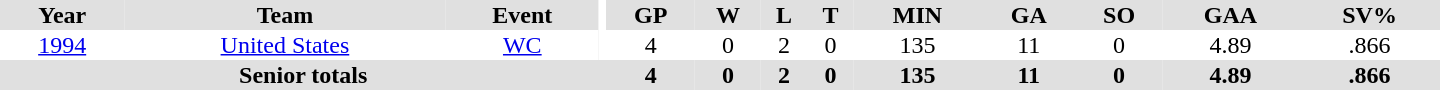<table border="0" cellpadding="1" cellspacing="0" ID="Table3" style="text-align:center; width:60em">
<tr ALIGN="center" bgcolor="#e0e0e0">
<th>Year</th>
<th>Team</th>
<th>Event</th>
<th rowspan="99" bgcolor="#ffffff"></th>
<th>GP</th>
<th>W</th>
<th>L</th>
<th>T</th>
<th>MIN</th>
<th>GA</th>
<th>SO</th>
<th>GAA</th>
<th>SV%</th>
</tr>
<tr>
<td><a href='#'>1994</a></td>
<td><a href='#'>United States</a></td>
<td><a href='#'>WC</a></td>
<td>4</td>
<td>0</td>
<td>2</td>
<td>0</td>
<td>135</td>
<td>11</td>
<td>0</td>
<td>4.89</td>
<td>.866</td>
</tr>
<tr bgcolor="#e0e0e0">
<th colspan=4>Senior totals</th>
<th>4</th>
<th>0</th>
<th>2</th>
<th>0</th>
<th>135</th>
<th>11</th>
<th>0</th>
<th>4.89</th>
<th>.866</th>
</tr>
</table>
